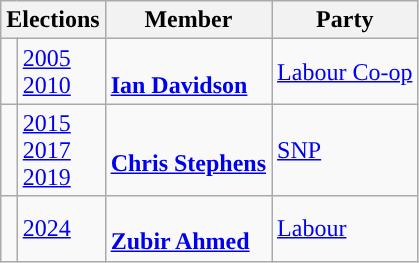<table class="wikitable">
<tr>
<th colspan="2">Elections</th>
<th>Member</th>
<th>Party</th>
</tr>
<tr>
<td style="color:inherit;background-color: "></td>
<td><a href='#'>2005</a><br><a href='#'>2010</a></td>
<td><br><strong><a href='#'>Ian Davidson</a></strong></td>
<td><a href='#'>Labour Co-op</a></td>
</tr>
<tr>
<td style="color:inherit;background-color: "></td>
<td><a href='#'>2015</a><br><a href='#'>2017</a><br><a href='#'>2019</a></td>
<td><br><strong><a href='#'>Chris Stephens</a></strong></td>
<td><a href='#'>SNP</a></td>
</tr>
<tr>
<td style="color:inherit;background-color: "></td>
<td><a href='#'>2024</a></td>
<td><br><strong><a href='#'>Zubir Ahmed</a></strong></td>
<td><a href='#'>Labour</a></td>
</tr>
</table>
